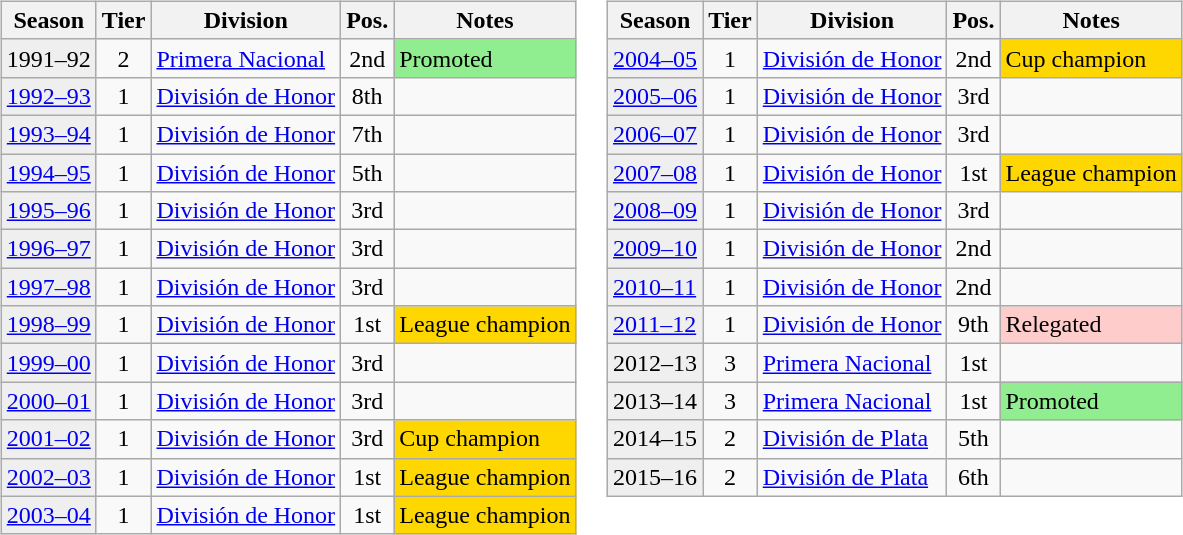<table>
<tr>
<td valign="top" width=0%><br><table class="wikitable">
<tr>
<th>Season</th>
<th>Tier</th>
<th>Division</th>
<th>Pos.</th>
<th>Notes</th>
</tr>
<tr>
<td style="background:#efefef;">1991–92</td>
<td align="center">2</td>
<td><a href='#'>Primera Nacional</a></td>
<td align="center">2nd</td>
<td style="background:#90EE90">Promoted</td>
</tr>
<tr>
<td style="background:#efefef;"><a href='#'>1992–93</a></td>
<td align="center">1</td>
<td><a href='#'>División de Honor</a></td>
<td align="center">8th</td>
<td></td>
</tr>
<tr>
<td style="background:#efefef;"><a href='#'>1993–94</a></td>
<td align="center">1</td>
<td><a href='#'>División de Honor</a></td>
<td align="center">7th</td>
<td></td>
</tr>
<tr>
<td style="background:#efefef;"><a href='#'>1994–95</a></td>
<td align="center">1</td>
<td><a href='#'>División de Honor</a></td>
<td align="center">5th</td>
<td></td>
</tr>
<tr>
<td style="background:#efefef;"><a href='#'>1995–96</a></td>
<td align="center">1</td>
<td><a href='#'>División de Honor</a></td>
<td align="center">3rd</td>
<td></td>
</tr>
<tr>
<td style="background:#efefef;"><a href='#'>1996–97</a></td>
<td align="center">1</td>
<td><a href='#'>División de Honor</a></td>
<td align="center">3rd</td>
<td></td>
</tr>
<tr>
<td style="background:#efefef;"><a href='#'>1997–98</a></td>
<td align="center">1</td>
<td><a href='#'>División de Honor</a></td>
<td align="center">3rd</td>
<td></td>
</tr>
<tr>
<td style="background:#efefef;"><a href='#'>1998–99</a></td>
<td align="center">1</td>
<td><a href='#'>División de Honor</a></td>
<td align="center">1st</td>
<td style="background:gold">League champion</td>
</tr>
<tr>
<td style="background:#efefef;"><a href='#'>1999–00</a></td>
<td align="center">1</td>
<td><a href='#'>División de Honor</a></td>
<td align="center">3rd</td>
<td></td>
</tr>
<tr>
<td style="background:#efefef;"><a href='#'>2000–01</a></td>
<td align="center">1</td>
<td><a href='#'>División de Honor</a></td>
<td align="center">3rd</td>
<td></td>
</tr>
<tr>
<td style="background:#efefef;"><a href='#'>2001–02</a></td>
<td align="center">1</td>
<td><a href='#'>División de Honor</a></td>
<td align="center">3rd</td>
<td style="background:gold">Cup champion</td>
</tr>
<tr>
<td style="background:#efefef;"><a href='#'>2002–03</a></td>
<td align="center">1</td>
<td><a href='#'>División de Honor</a></td>
<td align="center">1st</td>
<td style="background:gold">League champion</td>
</tr>
<tr>
<td style="background:#efefef;"><a href='#'>2003–04</a></td>
<td align="center">1</td>
<td><a href='#'>División de Honor</a></td>
<td align="center">1st</td>
<td style="background:gold">League champion</td>
</tr>
</table>
</td>
<td valign="top" width=0%><br><table class="wikitable">
<tr>
<th>Season</th>
<th>Tier</th>
<th>Division</th>
<th>Pos.</th>
<th>Notes</th>
</tr>
<tr>
<td style="background:#efefef;"><a href='#'>2004–05</a></td>
<td align="center">1</td>
<td><a href='#'>División de Honor</a></td>
<td align="center">2nd</td>
<td style="background:gold">Cup champion</td>
</tr>
<tr>
<td style="background:#efefef;"><a href='#'>2005–06</a></td>
<td align="center">1</td>
<td><a href='#'>División de Honor</a></td>
<td align="center">3rd</td>
<td></td>
</tr>
<tr>
<td style="background:#efefef;"><a href='#'>2006–07</a></td>
<td align="center">1</td>
<td><a href='#'>División de Honor</a></td>
<td align="center">3rd</td>
<td></td>
</tr>
<tr>
<td style="background:#efefef;"><a href='#'>2007–08</a></td>
<td align="center">1</td>
<td><a href='#'>División de Honor</a></td>
<td align="center">1st</td>
<td style="background:gold">League champion</td>
</tr>
<tr>
<td style="background:#efefef;"><a href='#'>2008–09</a></td>
<td align="center">1</td>
<td><a href='#'>División de Honor</a></td>
<td align="center">3rd</td>
<td></td>
</tr>
<tr>
<td style="background:#efefef;"><a href='#'>2009–10</a></td>
<td align="center">1</td>
<td><a href='#'>División de Honor</a></td>
<td align="center">2nd</td>
<td></td>
</tr>
<tr>
<td style="background:#efefef;"><a href='#'>2010–11</a></td>
<td align="center">1</td>
<td><a href='#'>División de Honor</a></td>
<td align="center">2nd</td>
<td></td>
</tr>
<tr>
<td style="background:#efefef;"><a href='#'>2011–12</a></td>
<td align="center">1</td>
<td><a href='#'>División de Honor</a></td>
<td align="center">9th</td>
<td style="background:#ffcccc">Relegated</td>
</tr>
<tr>
<td style="background:#efefef;">2012–13</td>
<td align="center">3</td>
<td><a href='#'>Primera Nacional</a></td>
<td align="center">1st</td>
<td></td>
</tr>
<tr>
<td style="background:#efefef;">2013–14</td>
<td align="center">3</td>
<td><a href='#'>Primera Nacional</a></td>
<td align="center">1st</td>
<td style="background:#90EE90">Promoted</td>
</tr>
<tr>
<td style="background:#efefef;">2014–15</td>
<td align="center">2</td>
<td><a href='#'>División de Plata</a></td>
<td align="center">5th</td>
<td></td>
</tr>
<tr>
<td style="background:#efefef;">2015–16</td>
<td align="center">2</td>
<td><a href='#'>División de Plata</a></td>
<td align="center">6th</td>
<td></td>
</tr>
</table>
</td>
</tr>
</table>
